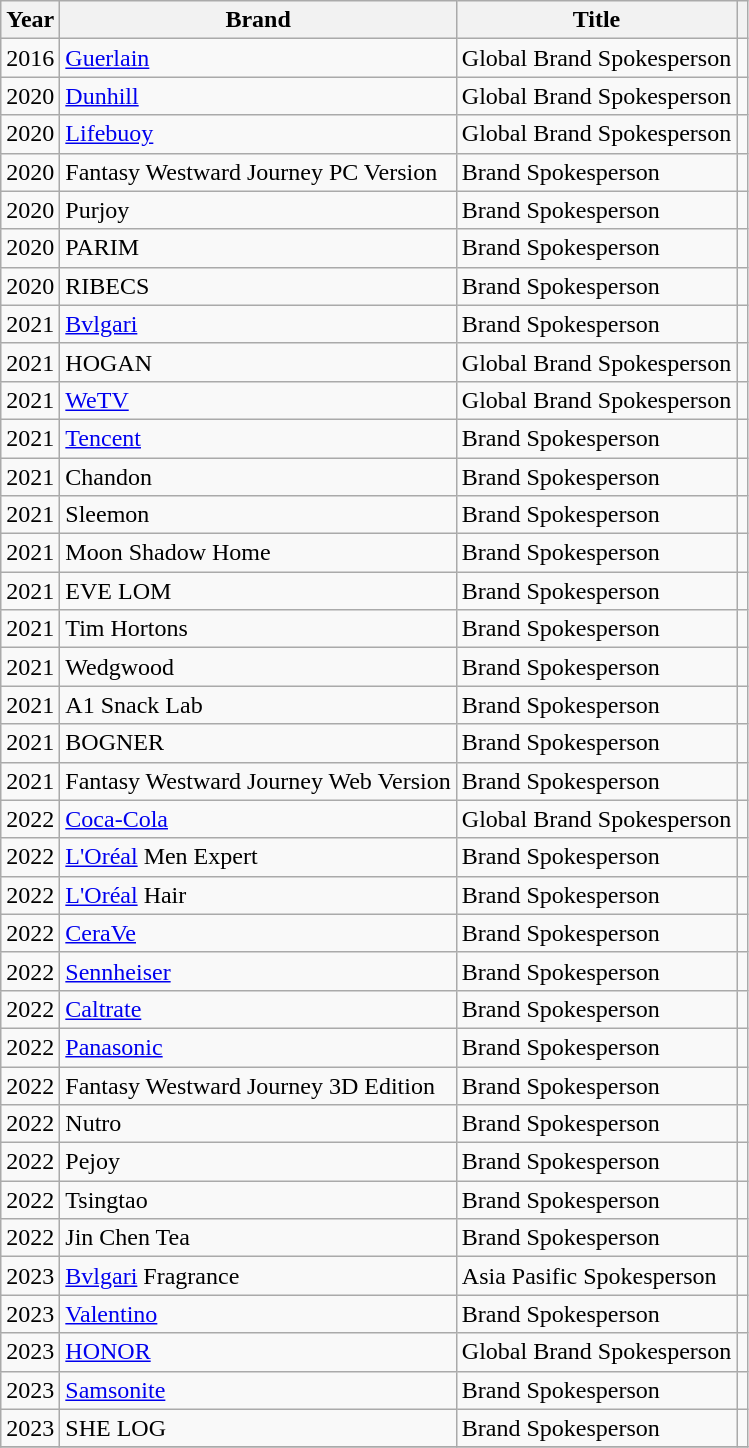<table class="wikitable">
<tr>
<th>Year</th>
<th>Brand</th>
<th>Title</th>
<th class="unsortable"></th>
</tr>
<tr>
<td>2016</td>
<td><a href='#'>Guerlain</a></td>
<td>Global Brand Spokesperson</td>
<td></td>
</tr>
<tr>
<td>2020</td>
<td><a href='#'>Dunhill</a></td>
<td>Global Brand Spokesperson</td>
<td></td>
</tr>
<tr>
<td>2020</td>
<td><a href='#'>Lifebuoy</a></td>
<td>Global Brand Spokesperson</td>
<td></td>
</tr>
<tr>
<td>2020</td>
<td>Fantasy Westward Journey PC Version</td>
<td>Brand Spokesperson</td>
<td></td>
</tr>
<tr>
<td>2020</td>
<td>Purjoy</td>
<td>Brand Spokesperson</td>
<td></td>
</tr>
<tr>
<td>2020</td>
<td>PARIM</td>
<td>Brand Spokesperson</td>
<td></td>
</tr>
<tr>
<td>2020</td>
<td>RIBECS</td>
<td>Brand Spokesperson</td>
<td></td>
</tr>
<tr>
<td>2021</td>
<td><a href='#'>Bvlgari</a></td>
<td>Brand Spokesperson</td>
<td></td>
</tr>
<tr>
<td>2021</td>
<td>HOGAN</td>
<td>Global Brand Spokesperson</td>
<td></td>
</tr>
<tr>
<td>2021</td>
<td><a href='#'>WeTV</a></td>
<td>Global Brand Spokesperson</td>
<td></td>
</tr>
<tr>
<td>2021</td>
<td><a href='#'>Tencent</a></td>
<td>Brand Spokesperson</td>
<td></td>
</tr>
<tr>
<td>2021</td>
<td>Chandon</td>
<td>Brand Spokesperson</td>
<td></td>
</tr>
<tr>
<td>2021</td>
<td>Sleemon</td>
<td>Brand Spokesperson</td>
<td></td>
</tr>
<tr>
<td>2021</td>
<td>Moon Shadow Home</td>
<td>Brand Spokesperson</td>
<td></td>
</tr>
<tr>
<td>2021</td>
<td>EVE LOM</td>
<td>Brand Spokesperson</td>
<td></td>
</tr>
<tr>
<td>2021</td>
<td>Tim Hortons</td>
<td>Brand Spokesperson</td>
<td></td>
</tr>
<tr>
<td>2021</td>
<td>Wedgwood</td>
<td>Brand Spokesperson</td>
<td></td>
</tr>
<tr>
<td>2021</td>
<td>A1 Snack Lab</td>
<td>Brand Spokesperson</td>
<td></td>
</tr>
<tr>
<td>2021</td>
<td>BOGNER</td>
<td>Brand Spokesperson</td>
<td></td>
</tr>
<tr>
<td>2021</td>
<td>Fantasy Westward Journey Web Version</td>
<td>Brand Spokesperson</td>
<td></td>
</tr>
<tr>
<td>2022</td>
<td><a href='#'>Coca-Cola</a></td>
<td>Global Brand Spokesperson</td>
<td></td>
</tr>
<tr>
<td>2022</td>
<td><a href='#'>L'Oréal</a> Men Expert</td>
<td>Brand Spokesperson</td>
<td></td>
</tr>
<tr>
<td>2022</td>
<td><a href='#'>L'Oréal</a> Hair</td>
<td>Brand Spokesperson</td>
<td></td>
</tr>
<tr>
<td>2022</td>
<td><a href='#'>CeraVe</a></td>
<td>Brand Spokesperson</td>
<td></td>
</tr>
<tr>
<td>2022</td>
<td><a href='#'>Sennheiser</a></td>
<td>Brand Spokesperson</td>
<td></td>
</tr>
<tr>
<td>2022</td>
<td><a href='#'>Caltrate</a></td>
<td>Brand Spokesperson</td>
<td></td>
</tr>
<tr>
<td>2022</td>
<td><a href='#'>Panasonic</a></td>
<td>Brand Spokesperson</td>
<td></td>
</tr>
<tr>
<td>2022</td>
<td>Fantasy Westward Journey 3D Edition</td>
<td>Brand Spokesperson</td>
<td></td>
</tr>
<tr>
<td>2022</td>
<td>Nutro</td>
<td>Brand Spokesperson</td>
<td></td>
</tr>
<tr>
<td>2022</td>
<td>Pejoy</td>
<td>Brand Spokesperson</td>
<td></td>
</tr>
<tr>
<td>2022</td>
<td>Tsingtao</td>
<td>Brand Spokesperson</td>
<td></td>
</tr>
<tr>
<td>2022</td>
<td>Jin Chen Tea</td>
<td>Brand Spokesperson</td>
<td></td>
</tr>
<tr>
<td>2023</td>
<td><a href='#'>Bvlgari</a> Fragrance</td>
<td>Asia Pasific Spokesperson</td>
<td></td>
</tr>
<tr>
<td>2023</td>
<td><a href='#'>Valentino</a></td>
<td>Brand Spokesperson</td>
<td></td>
</tr>
<tr>
<td>2023</td>
<td><a href='#'>HONOR</a></td>
<td>Global Brand Spokesperson</td>
<td></td>
</tr>
<tr>
<td>2023</td>
<td><a href='#'>Samsonite</a></td>
<td>Brand Spokesperson</td>
<td></td>
</tr>
<tr>
<td>2023</td>
<td>SHE LOG</td>
<td>Brand Spokesperson</td>
<td></td>
</tr>
<tr>
</tr>
</table>
